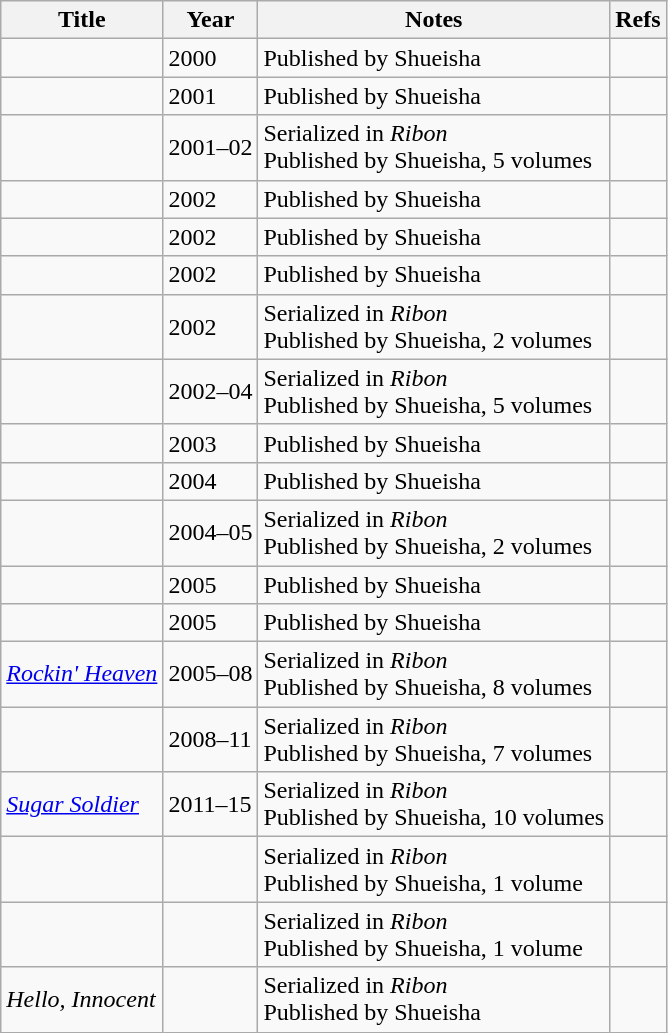<table class="wikitable sortable">
<tr>
<th>Title</th>
<th>Year</th>
<th>Notes</th>
<th>Refs</th>
</tr>
<tr>
<td></td>
<td>2000</td>
<td>Published by Shueisha</td>
<td></td>
</tr>
<tr>
<td></td>
<td>2001</td>
<td>Published by Shueisha</td>
<td></td>
</tr>
<tr>
<td></td>
<td>2001–02</td>
<td>Serialized in <em>Ribon</em><br>Published by Shueisha, 5 volumes</td>
<td></td>
</tr>
<tr>
<td></td>
<td>2002</td>
<td>Published by Shueisha</td>
<td></td>
</tr>
<tr>
<td></td>
<td>2002</td>
<td>Published by Shueisha</td>
<td></td>
</tr>
<tr>
<td></td>
<td>2002</td>
<td>Published by Shueisha</td>
<td></td>
</tr>
<tr>
<td></td>
<td>2002</td>
<td>Serialized in <em>Ribon</em><br>Published by Shueisha, 2 volumes</td>
<td></td>
</tr>
<tr>
<td></td>
<td>2002–04</td>
<td>Serialized in <em>Ribon</em><br>Published by Shueisha, 5 volumes</td>
<td></td>
</tr>
<tr>
<td></td>
<td>2003</td>
<td>Published by Shueisha</td>
<td></td>
</tr>
<tr>
<td></td>
<td>2004</td>
<td>Published by Shueisha</td>
<td></td>
</tr>
<tr>
<td></td>
<td>2004–05</td>
<td>Serialized in <em>Ribon</em><br>Published by Shueisha, 2 volumes</td>
<td></td>
</tr>
<tr>
<td></td>
<td>2005</td>
<td>Published by Shueisha</td>
<td></td>
</tr>
<tr>
<td></td>
<td>2005</td>
<td>Published by Shueisha</td>
<td></td>
</tr>
<tr>
<td><em><a href='#'>Rockin' Heaven</a></em></td>
<td>2005–08</td>
<td>Serialized in <em>Ribon</em><br>Published by Shueisha, 8 volumes</td>
<td></td>
</tr>
<tr>
<td></td>
<td>2008–11</td>
<td>Serialized in <em>Ribon</em><br>Published by Shueisha, 7 volumes</td>
<td></td>
</tr>
<tr>
<td><em><a href='#'>Sugar Soldier</a></em></td>
<td>2011–15</td>
<td>Serialized in <em>Ribon</em><br>Published by Shueisha, 10 volumes</td>
<td></td>
</tr>
<tr>
<td></td>
<td></td>
<td>Serialized in <em>Ribon</em><br>Published by Shueisha, 1 volume</td>
<td></td>
</tr>
<tr>
<td></td>
<td></td>
<td>Serialized in <em>Ribon</em><br>Published by Shueisha, 1 volume</td>
<td></td>
</tr>
<tr>
<td><em>Hello, Innocent</em></td>
<td></td>
<td>Serialized in <em>Ribon</em><br>Published by Shueisha</td>
<td></td>
</tr>
</table>
